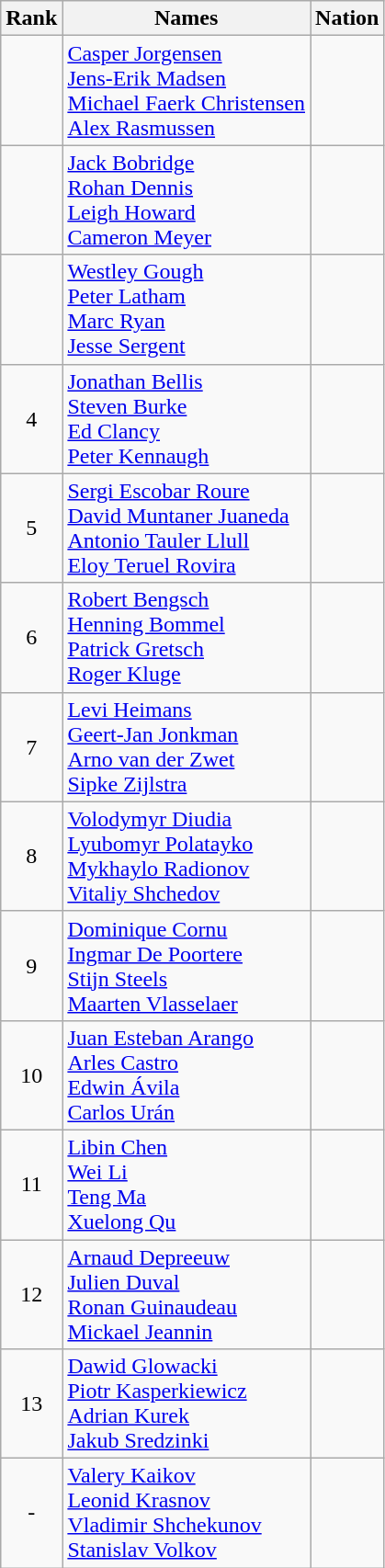<table class=wikitable sortable style=text-align:center>
<tr>
<th>Rank</th>
<th>Names</th>
<th>Nation</th>
</tr>
<tr>
<td></td>
<td align=left><a href='#'>Casper Jorgensen</a><br><a href='#'>Jens-Erik Madsen</a><br><a href='#'>Michael Faerk Christensen</a><br><a href='#'>Alex Rasmussen</a></td>
<td align=left></td>
</tr>
<tr>
<td></td>
<td align=left><a href='#'>Jack Bobridge</a><br><a href='#'>Rohan Dennis</a><br><a href='#'>Leigh Howard</a><br><a href='#'>Cameron Meyer</a></td>
<td align=left></td>
</tr>
<tr>
<td></td>
<td align=left><a href='#'>Westley Gough</a><br><a href='#'>Peter Latham</a><br><a href='#'>Marc Ryan</a><br><a href='#'>Jesse Sergent</a></td>
<td align=left></td>
</tr>
<tr>
<td>4</td>
<td align=left><a href='#'>Jonathan Bellis</a><br><a href='#'>Steven Burke</a><br><a href='#'>Ed Clancy</a><br><a href='#'>Peter Kennaugh</a></td>
<td align=left></td>
</tr>
<tr>
<td>5</td>
<td align=left><a href='#'>Sergi Escobar Roure</a><br><a href='#'>David Muntaner Juaneda</a><br><a href='#'>Antonio Tauler Llull</a><br><a href='#'>Eloy Teruel Rovira</a></td>
<td align=left></td>
</tr>
<tr>
<td>6</td>
<td align=left><a href='#'>Robert Bengsch</a><br><a href='#'>Henning Bommel</a><br><a href='#'>Patrick Gretsch</a><br><a href='#'>Roger Kluge</a></td>
<td align=left></td>
</tr>
<tr>
<td>7</td>
<td align=left><a href='#'>Levi Heimans</a><br><a href='#'>Geert-Jan Jonkman</a><br><a href='#'>Arno van der Zwet</a><br><a href='#'>Sipke Zijlstra</a></td>
<td align=left></td>
</tr>
<tr>
<td>8</td>
<td align=left><a href='#'>Volodymyr Diudia</a><br><a href='#'>Lyubomyr Polatayko</a><br><a href='#'>Mykhaylo Radionov</a><br><a href='#'>Vitaliy Shchedov</a></td>
<td align=left></td>
</tr>
<tr>
<td>9</td>
<td align=left><a href='#'>Dominique Cornu</a><br><a href='#'>Ingmar De Poortere</a><br><a href='#'>Stijn Steels</a><br><a href='#'>Maarten Vlasselaer</a></td>
<td align=left></td>
</tr>
<tr>
<td>10</td>
<td align=left><a href='#'>Juan Esteban Arango</a><br><a href='#'>Arles Castro</a><br><a href='#'>Edwin Ávila</a><br><a href='#'>Carlos Urán</a></td>
<td align=left></td>
</tr>
<tr>
<td>11</td>
<td align=left><a href='#'>Libin Chen</a><br><a href='#'>Wei Li</a><br><a href='#'>Teng Ma</a><br><a href='#'>Xuelong Qu</a></td>
<td align=left></td>
</tr>
<tr>
<td>12</td>
<td align=left><a href='#'>Arnaud Depreeuw</a><br><a href='#'>Julien Duval</a><br><a href='#'>Ronan Guinaudeau</a><br><a href='#'>Mickael Jeannin</a></td>
<td align=left></td>
</tr>
<tr>
<td>13</td>
<td align=left><a href='#'>Dawid Glowacki</a><br><a href='#'>Piotr Kasperkiewicz</a><br><a href='#'>Adrian Kurek</a><br><a href='#'>Jakub Sredzinki</a></td>
<td align=left></td>
</tr>
<tr>
<td>-</td>
<td align=left><a href='#'>Valery Kaikov</a><br><a href='#'>Leonid Krasnov</a><br><a href='#'>Vladimir Shchekunov</a><br><a href='#'>Stanislav Volkov</a></td>
<td align=left></td>
</tr>
</table>
